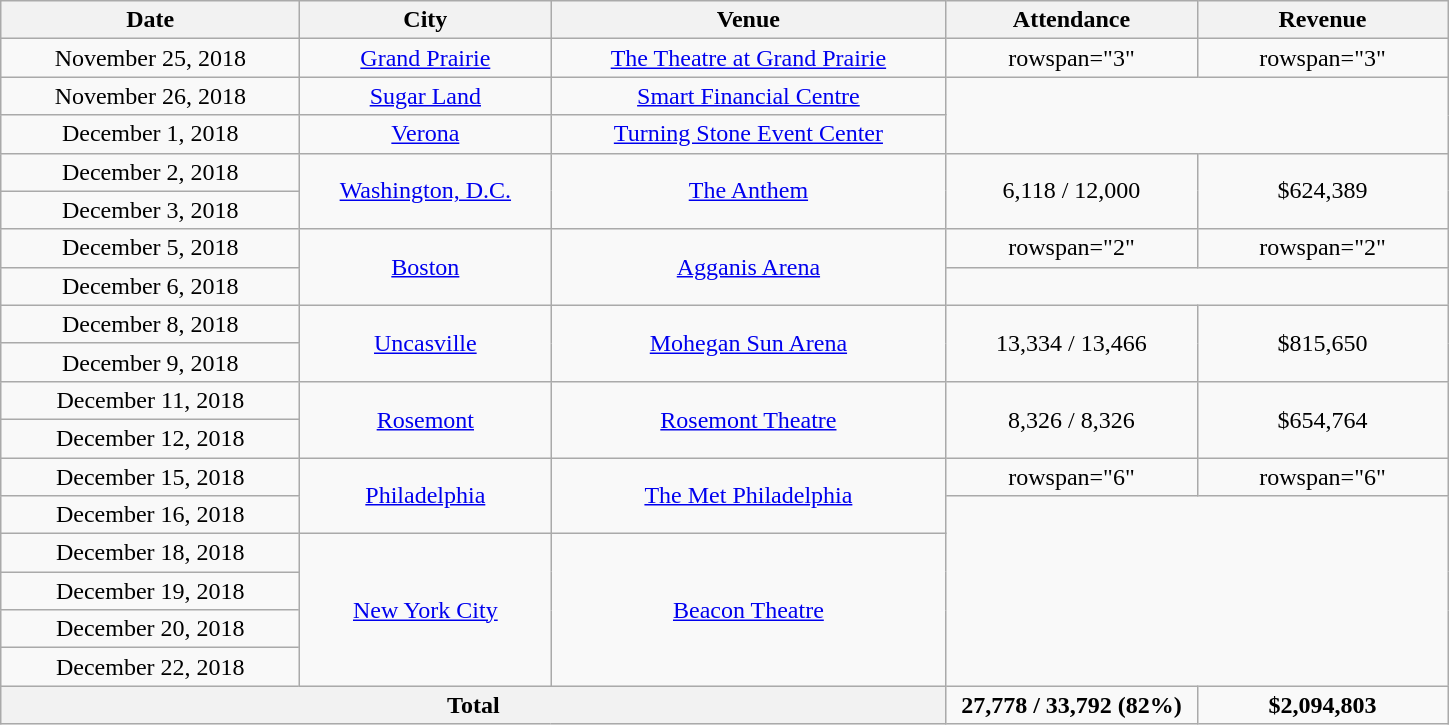<table class="wikitable" style="text-align:center;">
<tr>
<th scope="col" style="width:12em;">Date</th>
<th scope="col" style="width:10em;">City</th>
<th scope="col" style="width:16em;">Venue</th>
<th scope="col" style="width:10em;">Attendance</th>
<th scope="col" style="width:10em;">Revenue</th>
</tr>
<tr>
<td>November 25, 2018</td>
<td><a href='#'>Grand Prairie</a></td>
<td><a href='#'>The Theatre at Grand Prairie</a></td>
<td>rowspan="3" </td>
<td>rowspan="3" </td>
</tr>
<tr>
<td>November 26, 2018</td>
<td><a href='#'>Sugar Land</a></td>
<td><a href='#'>Smart Financial Centre</a></td>
</tr>
<tr>
<td>December 1, 2018</td>
<td><a href='#'>Verona</a></td>
<td><a href='#'>Turning Stone Event Center</a></td>
</tr>
<tr>
<td>December 2, 2018</td>
<td rowspan="2"><a href='#'>Washington, D.C.</a></td>
<td rowspan="2"><a href='#'>The Anthem</a></td>
<td rowspan="2">6,118 / 12,000</td>
<td rowspan="2">$624,389</td>
</tr>
<tr>
<td>December 3, 2018</td>
</tr>
<tr>
<td>December 5, 2018</td>
<td rowspan="2"><a href='#'>Boston</a></td>
<td rowspan="2"><a href='#'>Agganis Arena</a></td>
<td>rowspan="2" </td>
<td>rowspan="2" </td>
</tr>
<tr>
<td>December 6, 2018</td>
</tr>
<tr>
<td>December 8, 2018</td>
<td rowspan="2"><a href='#'>Uncasville</a></td>
<td rowspan="2"><a href='#'>Mohegan Sun Arena</a></td>
<td rowspan="2">13,334 / 13,466</td>
<td rowspan="2">$815,650</td>
</tr>
<tr>
<td>December 9, 2018</td>
</tr>
<tr>
<td>December 11, 2018</td>
<td rowspan="2"><a href='#'>Rosemont</a></td>
<td rowspan="2"><a href='#'>Rosemont Theatre</a></td>
<td rowspan="2">8,326 / 8,326</td>
<td rowspan="2">$654,764</td>
</tr>
<tr>
<td>December 12, 2018</td>
</tr>
<tr>
<td>December 15, 2018</td>
<td rowspan="2"><a href='#'>Philadelphia</a></td>
<td rowspan="2"><a href='#'>The Met Philadelphia</a></td>
<td>rowspan="6" </td>
<td>rowspan="6" </td>
</tr>
<tr>
<td>December 16, 2018</td>
</tr>
<tr>
<td>December 18, 2018</td>
<td rowspan="4"><a href='#'>New York City</a></td>
<td rowspan="4"><a href='#'>Beacon Theatre</a></td>
</tr>
<tr>
<td>December 19, 2018</td>
</tr>
<tr>
<td>December 20, 2018</td>
</tr>
<tr>
<td>December 22, 2018</td>
</tr>
<tr>
<th colspan="3">Total</th>
<td><strong>27,778 / 33,792 (82%)</strong></td>
<td><strong>$2,094,803</strong></td>
</tr>
</table>
